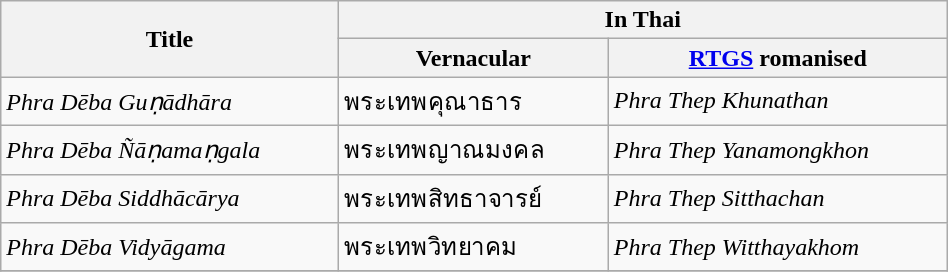<table class="wikitable" width="50%">
<tr>
<th rowspan="2">Title</th>
<th colspan="2">In Thai</th>
</tr>
<tr>
<th>Vernacular</th>
<th><a href='#'>RTGS</a> romanised</th>
</tr>
<tr>
<td><em>Phra Dēba Guṇādhāra</em></td>
<td>พระเทพคุณาธาร</td>
<td><em>Phra Thep Khunathan</em></td>
</tr>
<tr>
<td><em>Phra Dēba Ñāṇamaṇgala</em></td>
<td>พระเทพญาณมงคล</td>
<td><em>Phra Thep Yanamongkhon</em></td>
</tr>
<tr>
<td><em>Phra Dēba Siddhācārya</em></td>
<td>พระเทพสิทธาจารย์</td>
<td><em>Phra Thep Sitthachan</em></td>
</tr>
<tr>
<td><em>Phra Dēba Vidyāgama</em></td>
<td>พระเทพวิทยาคม</td>
<td><em>Phra Thep Witthayakhom</em></td>
</tr>
<tr>
</tr>
</table>
